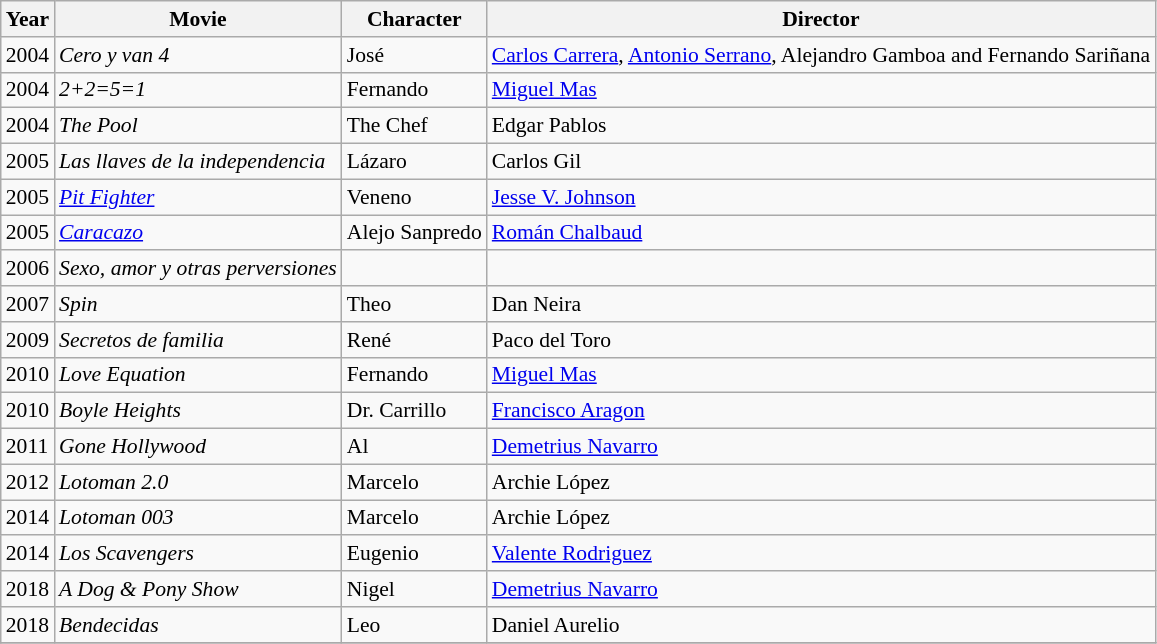<table class="wikitable" style="font-size: 90%;">
<tr>
<th>Year</th>
<th>Movie</th>
<th>Character</th>
<th>Director</th>
</tr>
<tr>
<td>2004</td>
<td><em>Cero y van 4</em></td>
<td>José</td>
<td><a href='#'>Carlos Carrera</a>, <a href='#'>Antonio Serrano</a>, Alejandro Gamboa and Fernando Sariñana</td>
</tr>
<tr>
<td>2004</td>
<td><em>2+2=5=1</em></td>
<td>Fernando</td>
<td><a href='#'>Miguel Mas</a></td>
</tr>
<tr>
<td>2004</td>
<td><em>The Pool</em></td>
<td>The Chef</td>
<td>Edgar Pablos</td>
</tr>
<tr>
<td>2005</td>
<td><em>Las llaves de la independencia</em></td>
<td>Lázaro</td>
<td>Carlos Gil</td>
</tr>
<tr>
<td>2005</td>
<td><em><a href='#'>Pit Fighter</a></em></td>
<td>Veneno</td>
<td><a href='#'>Jesse V. Johnson</a></td>
</tr>
<tr>
<td>2005</td>
<td><em><a href='#'>Caracazo</a></em></td>
<td>Alejo Sanpredo</td>
<td><a href='#'>Román Chalbaud</a></td>
</tr>
<tr>
<td>2006</td>
<td><em>Sexo, amor y otras perversiones</em></td>
<td></td>
<td></td>
</tr>
<tr>
<td>2007</td>
<td><em>Spin</em></td>
<td>Theo</td>
<td>Dan Neira</td>
</tr>
<tr>
<td>2009</td>
<td><em>Secretos de familia</em></td>
<td>René</td>
<td>Paco del Toro</td>
</tr>
<tr>
<td>2010</td>
<td><em>Love Equation</em></td>
<td>Fernando</td>
<td><a href='#'>Miguel Mas</a></td>
</tr>
<tr>
<td>2010</td>
<td><em>Boyle Heights</em></td>
<td>Dr. Carrillo</td>
<td><a href='#'>Francisco Aragon</a></td>
</tr>
<tr>
<td>2011</td>
<td><em>Gone Hollywood</em></td>
<td>Al</td>
<td><a href='#'>Demetrius Navarro</a></td>
</tr>
<tr>
<td>2012</td>
<td><em>Lotoman 2.0</em></td>
<td>Marcelo</td>
<td>Archie López</td>
</tr>
<tr>
<td>2014</td>
<td><em>Lotoman 003</em></td>
<td>Marcelo</td>
<td>Archie López</td>
</tr>
<tr>
<td>2014</td>
<td><em>Los Scavengers</em></td>
<td>Eugenio</td>
<td><a href='#'>Valente Rodriguez</a></td>
</tr>
<tr>
<td>2018</td>
<td><em>A Dog & Pony Show</em></td>
<td>Nigel</td>
<td><a href='#'>Demetrius Navarro</a></td>
</tr>
<tr>
<td>2018</td>
<td><em>Bendecidas</em></td>
<td>Leo</td>
<td>Daniel Aurelio</td>
</tr>
<tr>
</tr>
</table>
